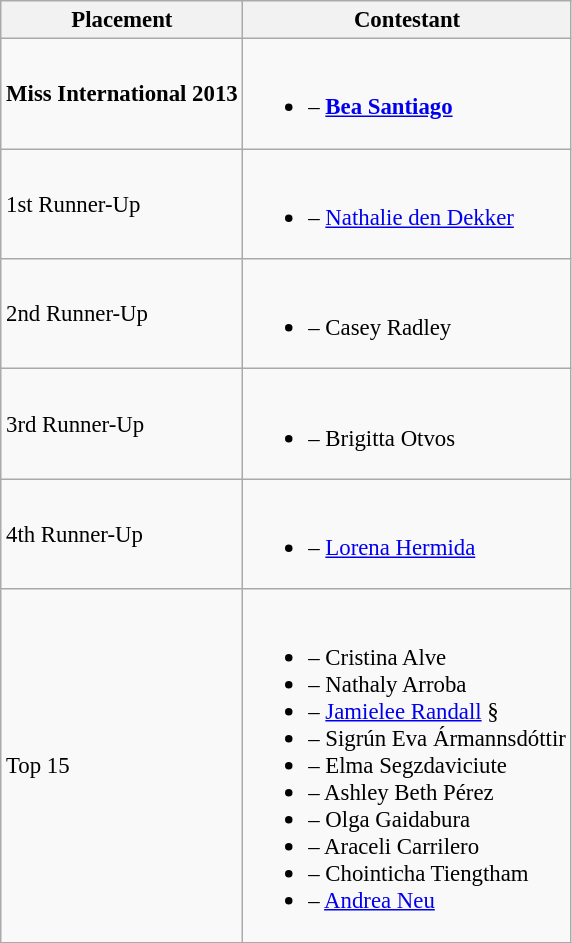<table class="wikitable sortable" style="font-size:95%;">
<tr>
<th>Placement</th>
<th>Contestant</th>
</tr>
<tr>
<td><strong>Miss International 2013</strong></td>
<td><br><ul><li><strong></strong> – <strong><a href='#'>Bea Santiago</a></strong></li></ul></td>
</tr>
<tr>
<td>1st Runner-Up</td>
<td><br><ul><li> – <a href='#'>Nathalie den Dekker</a></li></ul></td>
</tr>
<tr>
<td>2nd Runner-Up</td>
<td><br><ul><li> – Casey Radley</li></ul></td>
</tr>
<tr>
<td>3rd Runner-Up</td>
<td><br><ul><li> – Brigitta Otvos</li></ul></td>
</tr>
<tr>
<td>4th Runner-Up</td>
<td><br><ul><li> – <a href='#'>Lorena Hermida</a></li></ul></td>
</tr>
<tr>
<td>Top 15</td>
<td><br><ul><li> – Cristina Alve</li><li> – Nathaly Arroba</li><li> – <a href='#'>Jamielee Randall</a> §</li><li> – Sigrún Eva Ármannsdóttir</li><li> – Elma Segzdaviciute</li><li> – Ashley Beth Pérez</li><li> – Olga Gaidabura</li><li> – Araceli Carrilero</li><li> – Chointicha Tiengtham</li><li> – <a href='#'>Andrea Neu</a></li></ul></td>
</tr>
</table>
